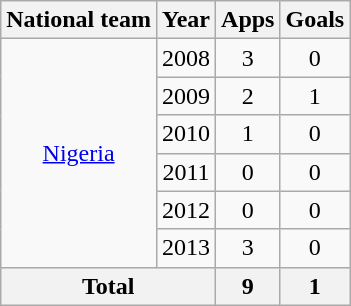<table class="wikitable" style="text-align:center">
<tr>
<th>National team</th>
<th>Year</th>
<th>Apps</th>
<th>Goals</th>
</tr>
<tr>
<td rowspan="6"><a href='#'>Nigeria</a></td>
<td>2008</td>
<td>3</td>
<td>0</td>
</tr>
<tr>
<td>2009</td>
<td>2</td>
<td>1</td>
</tr>
<tr>
<td>2010</td>
<td>1</td>
<td>0</td>
</tr>
<tr>
<td>2011</td>
<td>0</td>
<td>0</td>
</tr>
<tr>
<td>2012</td>
<td>0</td>
<td>0</td>
</tr>
<tr>
<td>2013</td>
<td>3</td>
<td>0</td>
</tr>
<tr>
<th colspan="2">Total</th>
<th>9</th>
<th>1</th>
</tr>
</table>
